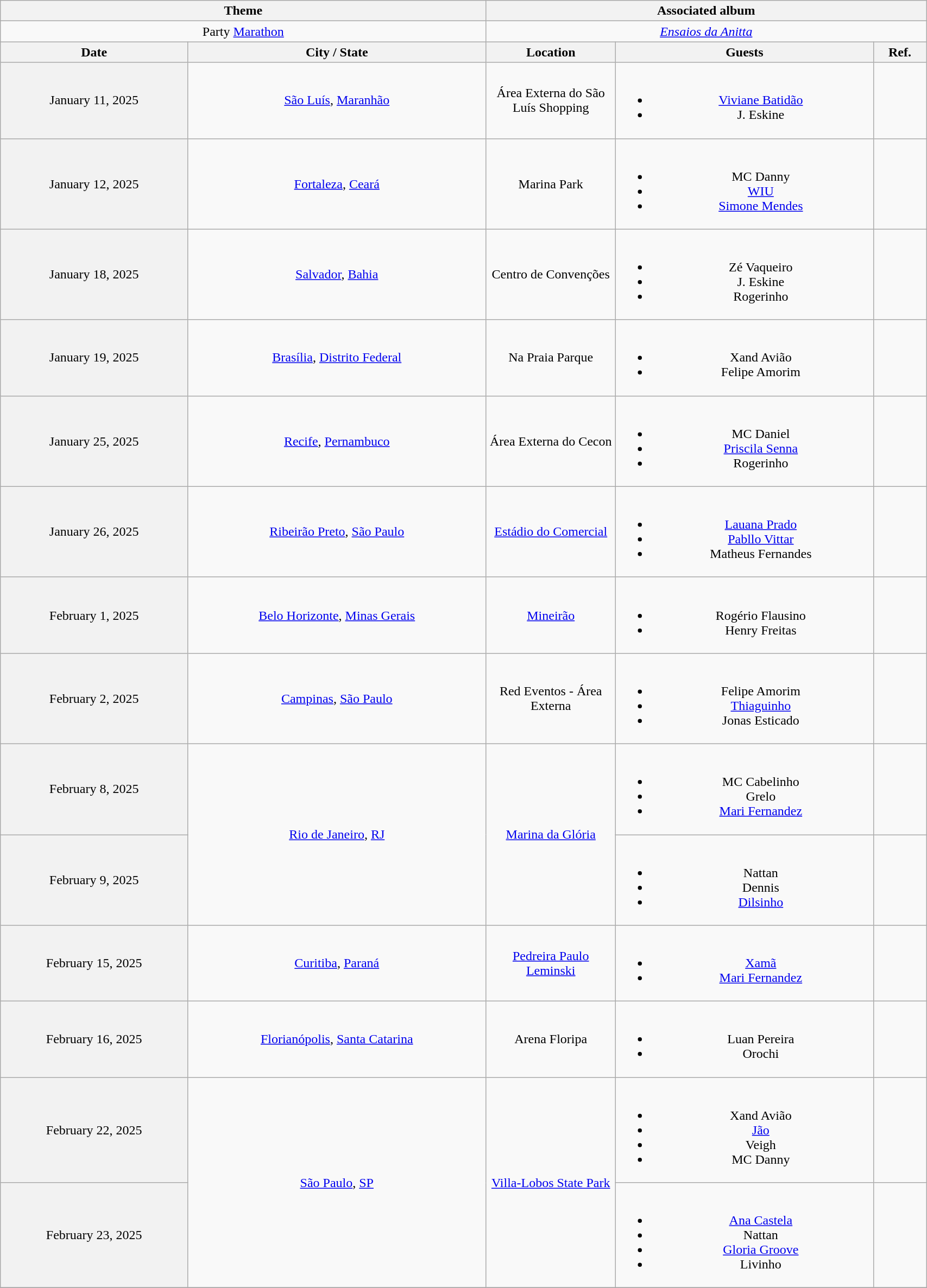<table class="wikitable plainrowheaders" style="text-align:center;" width="90%">
<tr>
<th colspan="2"><strong>Theme</strong></th>
<th colspan="3"><strong>Associated album</strong></th>
</tr>
<tr>
<td colspan="2">Party <a href='#'>Marathon</a> </td>
<td colspan="3"><em><a href='#'>Ensaios da Anitta</a></em></td>
</tr>
<tr>
<th scope="col"><strong>Date</strong></th>
<th scope="col"><strong>City / State</strong></th>
<th scope="col" width="14%"><strong>Location</strong></th>
<th scope="col"><strong>Guests</strong></th>
<th>Ref.</th>
</tr>
<tr>
<td scope="row" style="background-color: #f2f2f2;">January 11, 2025</td>
<td><a href='#'>São Luís</a>, <a href='#'>Maranhão</a></td>
<td>Área Externa do São Luís Shopping</td>
<td><br><ul><li><a href='#'>Viviane Batidão</a></li><li>J. Eskine</li></ul></td>
<td></td>
</tr>
<tr>
<td scope="row" style="background-color: #f2f2f2;">January 12, 2025</td>
<td><a href='#'>Fortaleza</a>, <a href='#'>Ceará</a></td>
<td>Marina Park</td>
<td><br><ul><li>MC Danny</li><li><a href='#'>WIU</a></li><li><a href='#'>Simone Mendes</a></li></ul></td>
<td></td>
</tr>
<tr>
<td scope="row" style="background-color: #f2f2f2;">January 18, 2025</td>
<td><a href='#'>Salvador</a>, <a href='#'>Bahia</a></td>
<td>Centro de Convenções</td>
<td><br><ul><li>Zé Vaqueiro</li><li>J. Eskine</li><li>Rogerinho</li></ul></td>
<td></td>
</tr>
<tr>
<td scope="row" style="background-color: #f2f2f2;">January 19, 2025</td>
<td><a href='#'>Brasília</a>, <a href='#'>Distrito Federal</a></td>
<td>Na Praia Parque</td>
<td><br><ul><li>Xand Avião</li><li>Felipe Amorim</li></ul></td>
<td></td>
</tr>
<tr>
<td scope="row" style="background-color: #f2f2f2;">January 25, 2025</td>
<td><a href='#'>Recife</a>, <a href='#'>Pernambuco</a></td>
<td>Área Externa do Cecon</td>
<td><br><ul><li>MC Daniel</li><li><a href='#'>Priscila Senna</a></li><li>Rogerinho</li></ul></td>
<td></td>
</tr>
<tr>
<td scope="row" style="background-color: #f2f2f2;">January 26, 2025</td>
<td><a href='#'>Ribeirão Preto</a>, <a href='#'>São Paulo</a></td>
<td><a href='#'>Estádio do Comercial</a></td>
<td><br><ul><li><a href='#'>Lauana Prado</a></li><li><a href='#'>Pabllo Vittar</a></li><li>Matheus Fernandes</li></ul></td>
<td></td>
</tr>
<tr>
<td scope="row" style="background-color: #f2f2f2;">February 1, 2025</td>
<td><a href='#'>Belo Horizonte</a>, <a href='#'>Minas Gerais</a></td>
<td><a href='#'>Mineirão</a></td>
<td><br><ul><li>Rogério Flausino</li><li>Henry Freitas</li></ul></td>
<td></td>
</tr>
<tr>
<td scope="row" style="background-color: #f2f2f2;">February 2, 2025</td>
<td><a href='#'>Campinas</a>, <a href='#'>São Paulo</a></td>
<td>Red Eventos - Área Externa</td>
<td><br><ul><li>Felipe Amorim</li><li><a href='#'>Thiaguinho</a></li><li>Jonas Esticado</li></ul></td>
<td></td>
</tr>
<tr>
<td scope="row" style="background-color: #f2f2f2;">February 8, 2025</td>
<td rowspan="2"><a href='#'>Rio de Janeiro</a>, <a href='#'>RJ</a></td>
<td rowspan="2"><a href='#'>Marina da Glória</a></td>
<td><br><ul><li>MC Cabelinho</li><li>Grelo</li><li><a href='#'>Mari Fernandez</a></li></ul></td>
<td></td>
</tr>
<tr>
<td scope="row" style="background-color: #f2f2f2;">February 9, 2025</td>
<td><br><ul><li>Nattan</li><li>Dennis</li><li><a href='#'>Dilsinho</a></li></ul></td>
<td></td>
</tr>
<tr>
<td scope="row" style="background-color: #f2f2f2;">February 15, 2025</td>
<td><a href='#'>Curitiba</a>, <a href='#'>Paraná</a></td>
<td><a href='#'>Pedreira Paulo Leminski</a></td>
<td><br><ul><li><a href='#'>Xamã</a></li><li><a href='#'>Mari Fernandez</a></li></ul></td>
<td></td>
</tr>
<tr>
<td scope="row" style="background-color: #f2f2f2;">February 16, 2025</td>
<td><a href='#'>Florianópolis</a>, <a href='#'>Santa Catarina</a></td>
<td>Arena Floripa</td>
<td><br><ul><li>Luan Pereira</li><li>Orochi</li></ul></td>
<td></td>
</tr>
<tr>
<td scope="row" style="background-color: #f2f2f2;">February 22, 2025</td>
<td rowspan="2"><a href='#'>São Paulo</a>, <a href='#'>SP</a></td>
<td rowspan="2"><a href='#'>Villa-Lobos State Park</a></td>
<td><br><ul><li>Xand Avião</li><li><a href='#'>Jão</a></li><li>Veigh</li><li>MC Danny</li></ul></td>
<td></td>
</tr>
<tr>
<td scope="row" style="background-color: #f2f2f2;">February 23, 2025</td>
<td><br><ul><li><a href='#'>Ana Castela</a></li><li>Nattan</li><li><a href='#'>Gloria Groove</a></li><li>Livinho</li></ul></td>
<td></td>
</tr>
<tr>
</tr>
</table>
